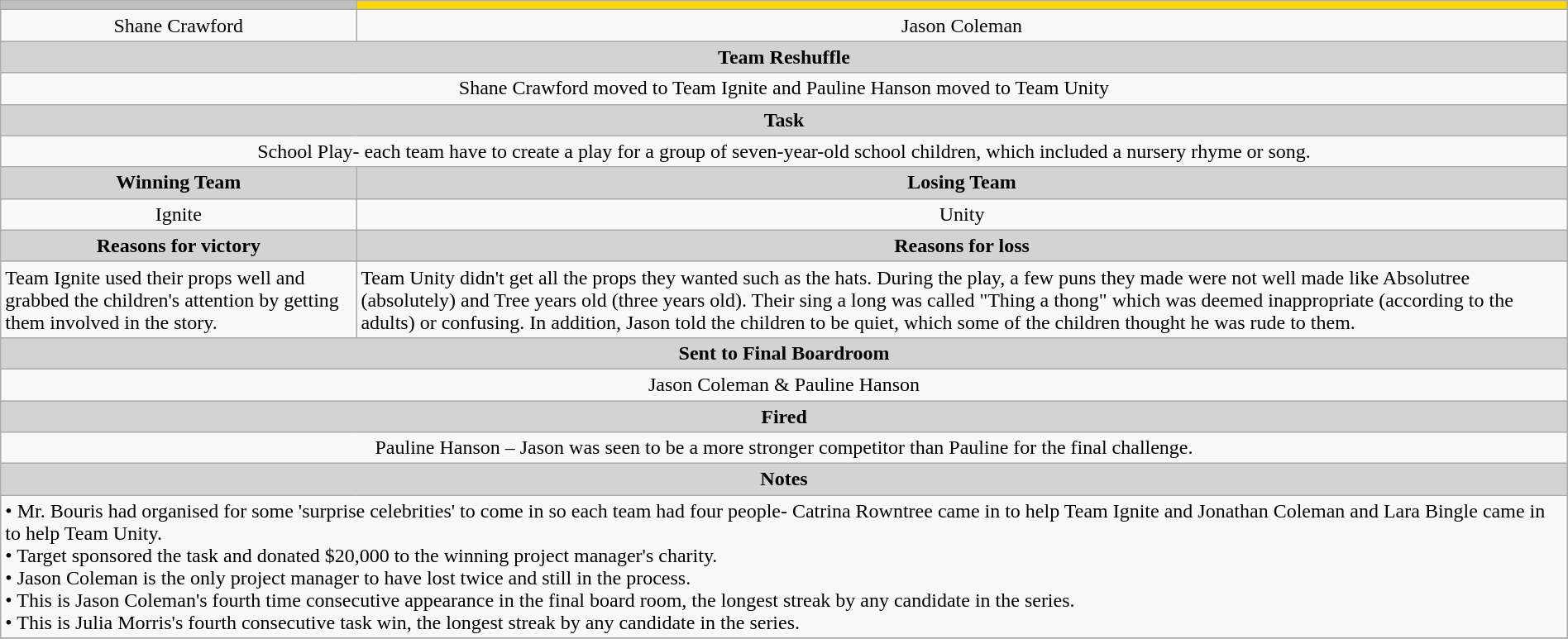<table class="wikitable" style="text-align: center; width:100%">
<tr>
<th style="text-align:center; background:silver;"></th>
<th style="text-align:center; background:gold;"></th>
</tr>
<tr>
<td>Shane Crawford</td>
<td>Jason Coleman</td>
</tr>
<tr>
<th colspan="2" style="text-align:center; background:lightgrey;">Team Reshuffle</th>
</tr>
<tr>
<td colspan="2">Shane Crawford moved to Team Ignite and Pauline Hanson moved to Team Unity</td>
</tr>
<tr>
<th colspan="2" style="text-align:center; background:lightgrey;">Task</th>
</tr>
<tr>
<td colspan="2">School Play- each team have to create a play for a group of seven-year-old school children, which included a nursery rhyme or song.</td>
</tr>
<tr>
<th style="text-align:center; background:lightgrey;">Winning Team</th>
<th style="text-align:center; background:lightgrey;">Losing Team</th>
</tr>
<tr>
<td>Ignite</td>
<td>Unity</td>
</tr>
<tr>
<th style="text-align:center; background:lightgrey;">Reasons for victory</th>
<th style="text-align:center; background:lightgrey;">Reasons for loss</th>
</tr>
<tr style="text-align: left;">
<td>Team Ignite used their props well and grabbed the children's attention by getting them involved in the story.</td>
<td>Team Unity didn't get all the props they wanted such as the hats. During the play, a few puns they made were not well made like Absolutree (absolutely) and Tree years old (three years old). Their sing a long was called "Thing a thong" which was deemed inappropriate (according to the adults) or confusing. In addition, Jason told the children to be quiet, which some of the children thought he was rude to them.</td>
</tr>
<tr>
<th colspan="2" style="text-align:center; background:lightgrey;">Sent to Final Boardroom</th>
</tr>
<tr>
<td colspan="2">Jason Coleman & Pauline Hanson</td>
</tr>
<tr>
<th colspan="2" style="text-align:center; background:lightgrey;">Fired</th>
</tr>
<tr>
<td colspan="2">Pauline Hanson – Jason was seen to be a more stronger competitor than Pauline for the final challenge.</td>
</tr>
<tr>
<th colspan="2" style="text-align:center; background:lightgrey;">Notes</th>
</tr>
<tr style="text-align: left;">
<td colspan="2">• Mr. Bouris had organised for some 'surprise celebrities' to come in so each team had four people- Catrina Rowntree came in to help Team Ignite and Jonathan Coleman and Lara Bingle came in to help Team Unity.<br>• Target sponsored the task and donated $20,000 to the winning project manager's charity.<br>
• Jason Coleman is the only project manager to have lost twice and still in the process.<br>
• This is Jason Coleman's fourth time consecutive appearance in the final board room, the longest streak by any candidate in the series.<br>
• This is Julia Morris's fourth consecutive task win, the longest streak by any candidate in the series.</td>
</tr>
<tr>
</tr>
</table>
